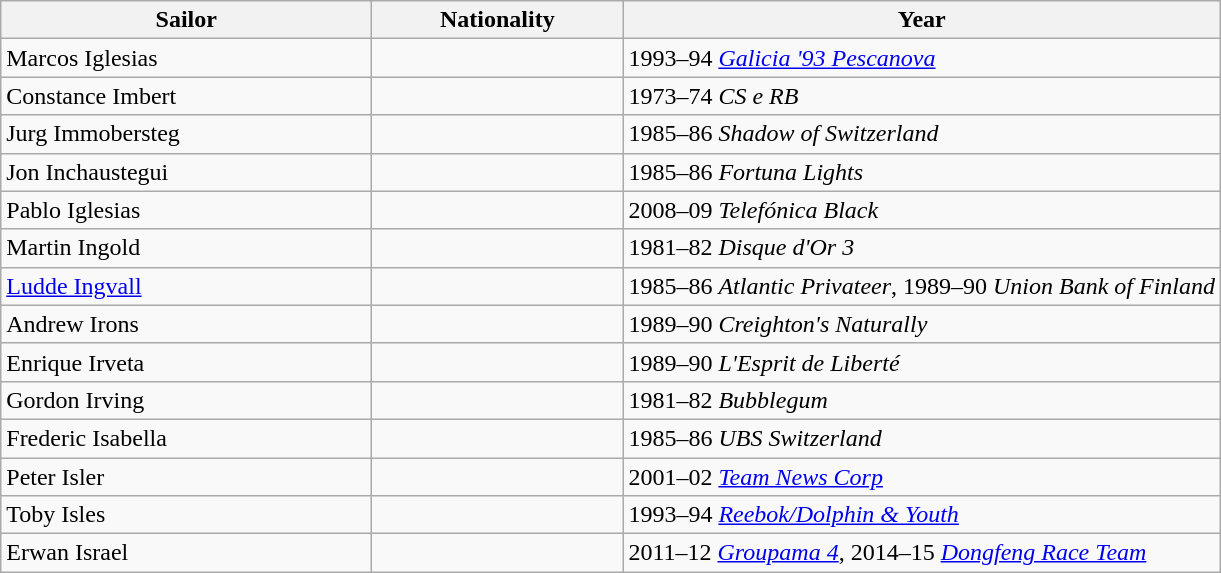<table class=wikitable>
<tr>
<th style="width:15em">Sailor</th>
<th style="width:10em">Nationality</th>
<th>Year</th>
</tr>
<tr>
<td>Marcos Iglesias</td>
<td></td>
<td>1993–94 <em><a href='#'>Galicia '93 Pescanova</a></em></td>
</tr>
<tr>
<td>Constance Imbert</td>
<td></td>
<td>1973–74 <em>CS e RB</em></td>
</tr>
<tr>
<td>Jurg Immobersteg</td>
<td></td>
<td>1985–86 <em>Shadow of Switzerland</em></td>
</tr>
<tr>
<td>Jon Inchaustegui</td>
<td></td>
<td>1985–86 <em>Fortuna Lights</em></td>
</tr>
<tr>
<td>Pablo Iglesias</td>
<td></td>
<td>2008–09 <em>Telefónica Black</em></td>
</tr>
<tr>
<td>Martin Ingold</td>
<td></td>
<td>1981–82 <em>Disque d'Or 3</em></td>
</tr>
<tr>
<td><a href='#'>Ludde Ingvall</a></td>
<td></td>
<td>1985–86 <em>Atlantic Privateer</em>, 1989–90 <em>Union Bank of Finland</em></td>
</tr>
<tr>
<td>Andrew Irons</td>
<td></td>
<td>1989–90 <em>Creighton's Naturally</em></td>
</tr>
<tr>
<td>Enrique Irveta</td>
<td></td>
<td>1989–90 <em>L'Esprit de Liberté</em></td>
</tr>
<tr>
<td>Gordon Irving</td>
<td></td>
<td>1981–82 <em>Bubblegum</em></td>
</tr>
<tr>
<td>Frederic Isabella</td>
<td></td>
<td>1985–86 <em>UBS Switzerland</em></td>
</tr>
<tr>
<td>Peter Isler</td>
<td></td>
<td>2001–02 <em><a href='#'>Team News Corp</a></em></td>
</tr>
<tr>
<td>Toby Isles</td>
<td></td>
<td>1993–94 <em><a href='#'>Reebok/Dolphin & Youth</a></em></td>
</tr>
<tr>
<td>Erwan Israel</td>
<td></td>
<td>2011–12 <em><a href='#'>Groupama 4</a></em>, 2014–15 <em><a href='#'>Dongfeng Race Team</a></em></td>
</tr>
</table>
